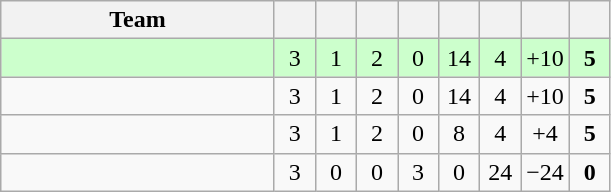<table class="wikitable" style="text-align: center;">
<tr>
<th width=175>Team</th>
<th width=20></th>
<th width=20></th>
<th width=20></th>
<th width=20></th>
<th width=20></th>
<th width=20></th>
<th width=20></th>
<th width=20></th>
</tr>
<tr bgcolor="#ccffcc">
<td style="text-align:left;"></td>
<td>3</td>
<td>1</td>
<td>2</td>
<td>0</td>
<td>14</td>
<td>4</td>
<td>+10</td>
<td><strong>5</strong></td>
</tr>
<tr align=center>
<td style="text-align:left;"><em></em></td>
<td>3</td>
<td>1</td>
<td>2</td>
<td>0</td>
<td>14</td>
<td>4</td>
<td>+10</td>
<td><strong>5</strong></td>
</tr>
<tr align=center>
<td style="text-align:left;"></td>
<td>3</td>
<td>1</td>
<td>2</td>
<td>0</td>
<td>8</td>
<td>4</td>
<td>+4</td>
<td><strong>5</strong></td>
</tr>
<tr align=center>
<td style="text-align:left;"></td>
<td>3</td>
<td>0</td>
<td>0</td>
<td>3</td>
<td>0</td>
<td>24</td>
<td>−24</td>
<td><strong>0</strong></td>
</tr>
</table>
